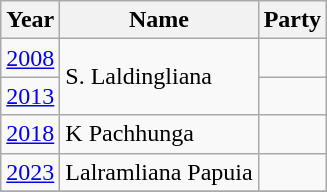<table class="wikitable sortable">
<tr>
<th>Year</th>
<th>Name</th>
<th colspan=2>Party</th>
</tr>
<tr>
<td><a href='#'>2008</a></td>
<td rowspan=2>S. Laldingliana</td>
<td></td>
</tr>
<tr>
<td><a href='#'>2013</a></td>
</tr>
<tr>
<td><a href='#'>2018</a></td>
<td>K Pachhunga</td>
<td></td>
</tr>
<tr>
<td><a href='#'>2023</a></td>
<td>Lalramliana Papuia</td>
<td></td>
</tr>
<tr>
</tr>
</table>
